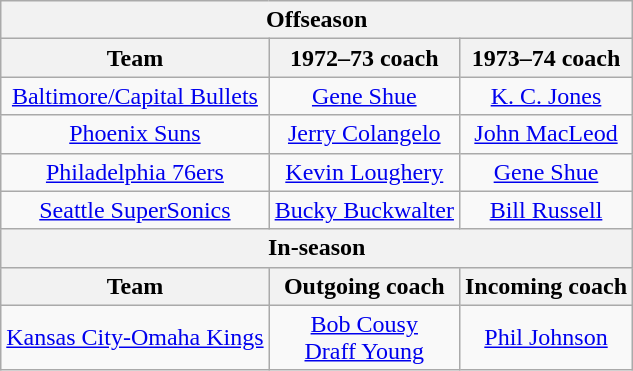<table class="wikitable" border="1" style="text-align: center">
<tr>
<th colspan="3">Offseason</th>
</tr>
<tr>
<th>Team</th>
<th>1972–73 coach</th>
<th>1973–74 coach</th>
</tr>
<tr>
<td><a href='#'>Baltimore/Capital Bullets</a></td>
<td><a href='#'>Gene Shue</a></td>
<td><a href='#'>K. C. Jones</a></td>
</tr>
<tr>
<td><a href='#'>Phoenix Suns</a></td>
<td><a href='#'>Jerry Colangelo</a></td>
<td><a href='#'>John MacLeod</a></td>
</tr>
<tr>
<td><a href='#'>Philadelphia 76ers</a></td>
<td><a href='#'>Kevin Loughery</a></td>
<td><a href='#'>Gene Shue</a></td>
</tr>
<tr>
<td><a href='#'>Seattle SuperSonics</a></td>
<td><a href='#'>Bucky Buckwalter</a></td>
<td><a href='#'>Bill Russell</a></td>
</tr>
<tr>
<th colspan="3">In-season</th>
</tr>
<tr>
<th>Team</th>
<th>Outgoing coach</th>
<th>Incoming coach</th>
</tr>
<tr>
<td><a href='#'>Kansas City-Omaha Kings</a></td>
<td><a href='#'>Bob Cousy</a><br><a href='#'>Draff Young</a></td>
<td><a href='#'>Phil Johnson</a></td>
</tr>
</table>
